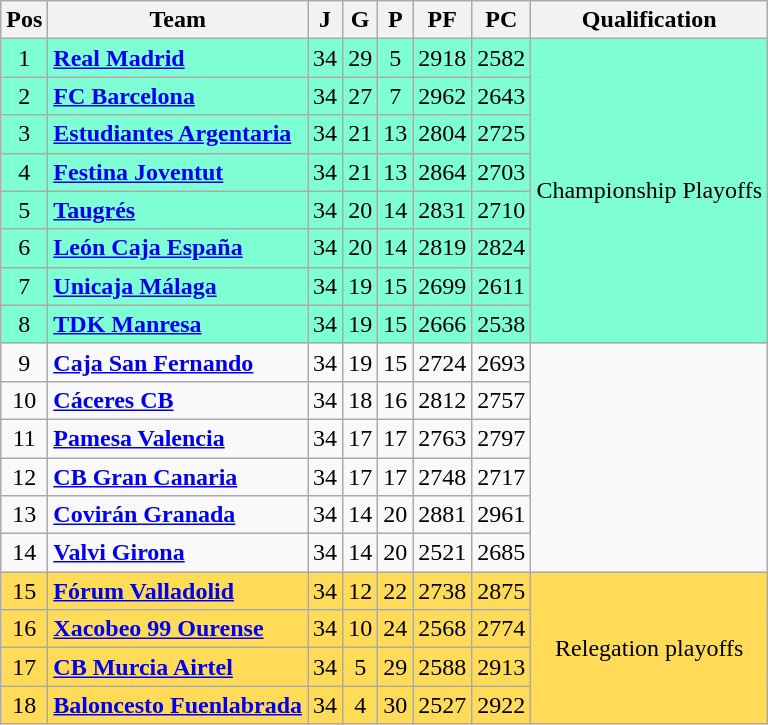<table class="wikitable sortable" style="text-align: center;">
<tr>
<th align=center>Pos</th>
<th align=center>Team</th>
<th align=center>J</th>
<th align=center>G</th>
<th align=center>P</th>
<th align=center>PF</th>
<th align=center>PC</th>
<th align=center>Qualification</th>
</tr>
<tr style="background: #7FFFD4">
<td>1</td>
<td align="left"><strong><a href='#'>Real Madrid</a></strong></td>
<td>34</td>
<td>29</td>
<td>5</td>
<td>2918</td>
<td>2582</td>
<td rowspan=8>Championship Playoffs</td>
</tr>
<tr style="background: #7FFFD4">
<td>2</td>
<td align="left"><strong><a href='#'>FC Barcelona</a></strong></td>
<td>34</td>
<td>27</td>
<td>7</td>
<td>2962</td>
<td>2643</td>
</tr>
<tr style="background: #7FFFD4">
<td>3</td>
<td align="left"><strong><a href='#'>Estudiantes Argentaria</a></strong></td>
<td>34</td>
<td>21</td>
<td>13</td>
<td>2804</td>
<td>2725</td>
</tr>
<tr style="background: #7FFFD4">
<td>4</td>
<td align="left"><strong><a href='#'>Festina Joventut</a></strong></td>
<td>34</td>
<td>21</td>
<td>13</td>
<td>2864</td>
<td>2703</td>
</tr>
<tr style="background: #7FFFD4">
<td>5</td>
<td align="left"><strong><a href='#'>Taugrés</a></strong></td>
<td>34</td>
<td>20</td>
<td>14</td>
<td>2831</td>
<td>2710</td>
</tr>
<tr style="background: #7FFFD4">
<td>6</td>
<td align="left"><strong><a href='#'>León Caja España</a></strong></td>
<td>34</td>
<td>20</td>
<td>14</td>
<td>2819</td>
<td>2824</td>
</tr>
<tr style="background: #7FFFD4">
<td>7</td>
<td align="left"><strong><a href='#'>Unicaja Málaga</a></strong></td>
<td>34</td>
<td>19</td>
<td>15</td>
<td>2699</td>
<td>2611</td>
</tr>
<tr style="background: #7FFFD4">
<td>8</td>
<td align="left"><strong><a href='#'>TDK Manresa</a></strong></td>
<td>34</td>
<td>19</td>
<td>15</td>
<td>2666</td>
<td>2538</td>
</tr>
<tr>
<td>9</td>
<td align="left"><strong><a href='#'>Caja San Fernando</a></strong></td>
<td>34</td>
<td>19</td>
<td>15</td>
<td>2724</td>
<td>2693</td>
</tr>
<tr>
<td>10</td>
<td align="left"><strong><a href='#'>Cáceres CB</a></strong></td>
<td>34</td>
<td>18</td>
<td>16</td>
<td>2812</td>
<td>2757</td>
</tr>
<tr>
<td>11</td>
<td align="left"><strong><a href='#'>Pamesa Valencia</a></strong></td>
<td>34</td>
<td>17</td>
<td>17</td>
<td>2763</td>
<td>2797</td>
</tr>
<tr>
<td>12</td>
<td align="left"><strong><a href='#'>CB Gran Canaria</a></strong></td>
<td>34</td>
<td>17</td>
<td>17</td>
<td>2748</td>
<td>2717</td>
</tr>
<tr>
<td>13</td>
<td align="left"><strong><a href='#'>Covirán Granada</a></strong></td>
<td>34</td>
<td>14</td>
<td>20</td>
<td>2881</td>
<td>2961</td>
</tr>
<tr>
<td>14</td>
<td align="left"><strong><a href='#'>Valvi Girona</a></strong></td>
<td>34</td>
<td>14</td>
<td>20</td>
<td>2521</td>
<td>2685</td>
</tr>
<tr style="background:#FFDB58">
<td>15</td>
<td align="left"><strong><a href='#'>Fórum Valladolid</a></strong></td>
<td>34</td>
<td>12</td>
<td>22</td>
<td>2738</td>
<td>2875</td>
<td rowspan=4>Relegation playoffs</td>
</tr>
<tr style="background:#FFDB58">
<td>16</td>
<td align="left"><strong><a href='#'>Xacobeo 99 Ourense</a></strong></td>
<td>34</td>
<td>10</td>
<td>24</td>
<td>2568</td>
<td>2774</td>
</tr>
<tr style="background:#FFDB58">
<td>17</td>
<td align="left"><strong><a href='#'>CB Murcia Airtel</a></strong></td>
<td>34</td>
<td>5</td>
<td>29</td>
<td>2588</td>
<td>2913</td>
</tr>
<tr style="background:#FFDB58">
<td>18</td>
<td align="left"><strong><a href='#'>Baloncesto Fuenlabrada</a></strong></td>
<td>34</td>
<td>4</td>
<td>30</td>
<td>2527</td>
<td>2922</td>
</tr>
</table>
